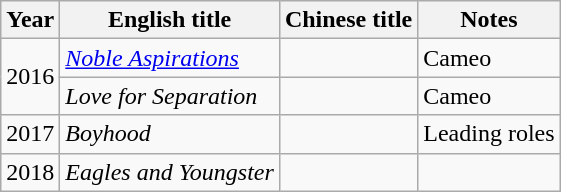<table class="wikitable sortable">
<tr>
<th>Year</th>
<th>English title</th>
<th>Chinese title</th>
<th>Notes</th>
</tr>
<tr>
<td rowspan=2>2016</td>
<td><em><a href='#'>Noble Aspirations</a></em></td>
<td></td>
<td>Cameo</td>
</tr>
<tr>
<td><em>Love for Separation</em></td>
<td></td>
<td>Cameo</td>
</tr>
<tr>
<td>2017</td>
<td><em>Boyhood</em></td>
<td></td>
<td>Leading roles</td>
</tr>
<tr>
<td>2018</td>
<td><em>Eagles and Youngster</em></td>
<td></td>
<td></td>
</tr>
</table>
